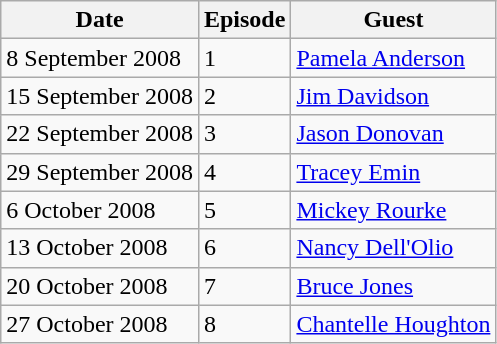<table class="wikitable" border="1">
<tr>
<th>Date</th>
<th>Episode</th>
<th>Guest</th>
</tr>
<tr>
<td>8 September 2008</td>
<td>1</td>
<td><a href='#'>Pamela Anderson</a></td>
</tr>
<tr>
<td>15 September 2008</td>
<td>2</td>
<td><a href='#'>Jim Davidson</a></td>
</tr>
<tr>
<td>22 September 2008</td>
<td>3</td>
<td><a href='#'>Jason Donovan</a></td>
</tr>
<tr>
<td>29 September 2008</td>
<td>4</td>
<td><a href='#'>Tracey Emin</a></td>
</tr>
<tr>
<td>6 October 2008</td>
<td>5</td>
<td><a href='#'>Mickey Rourke</a></td>
</tr>
<tr>
<td>13 October 2008</td>
<td>6</td>
<td><a href='#'>Nancy Dell'Olio</a></td>
</tr>
<tr>
<td>20 October 2008</td>
<td>7</td>
<td><a href='#'>Bruce Jones</a></td>
</tr>
<tr>
<td>27 October 2008</td>
<td>8</td>
<td><a href='#'>Chantelle Houghton</a></td>
</tr>
</table>
